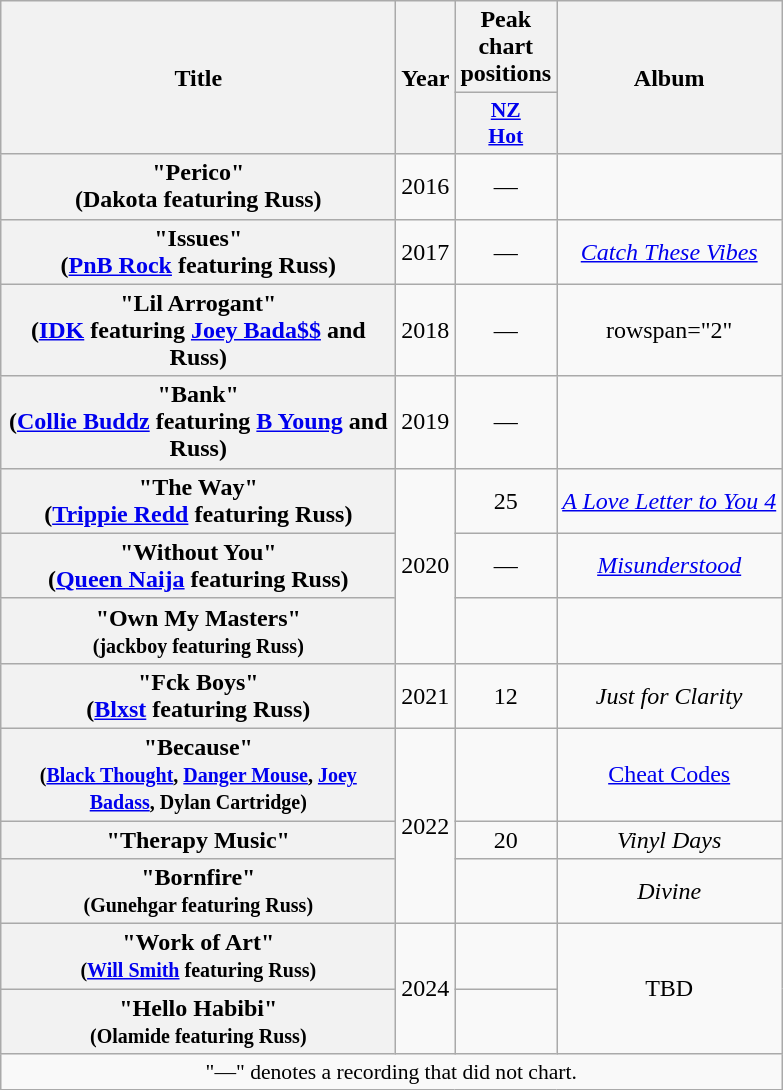<table class="wikitable plainrowheaders" style="text-align:center;">
<tr>
<th scope="col" rowspan="2" style="width:16em;">Title</th>
<th scope="col" rowspan="2" style="width:1em;">Year</th>
<th scope="col" colspan="1">Peak chart positions</th>
<th scope="col" rowspan="2">Album</th>
</tr>
<tr>
<th scope="col" style="width:3em;font-size:90%;"><a href='#'>NZ<br>Hot</a><br></th>
</tr>
<tr>
<th scope="row">"Perico"<br><span>(Dakota featuring Russ)</span></th>
<td>2016</td>
<td>—</td>
<td></td>
</tr>
<tr>
<th scope="row">"Issues"<br><span>(<a href='#'>PnB Rock</a> featuring Russ)</span></th>
<td>2017</td>
<td>—</td>
<td><em><a href='#'>Catch These Vibes</a></em></td>
</tr>
<tr>
<th scope="row">"Lil Arrogant"<br><span>(<a href='#'>IDK</a> featuring <a href='#'>Joey Bada$$</a> and Russ)</span></th>
<td>2018</td>
<td>—</td>
<td>rowspan="2" </td>
</tr>
<tr>
<th scope="row">"Bank"<br><span>(<a href='#'>Collie Buddz</a> featuring <a href='#'>B Young</a> and Russ)</span></th>
<td>2019</td>
<td>—</td>
</tr>
<tr>
<th scope="row">"The Way"<br><span>(<a href='#'>Trippie Redd</a> featuring Russ)</span></th>
<td rowspan="3">2020</td>
<td>25</td>
<td><em><a href='#'>A Love Letter to You 4</a></em></td>
</tr>
<tr>
<th scope="row">"Without You"<br><span>(<a href='#'>Queen Naija</a> featuring Russ)</span></th>
<td>—</td>
<td><em><a href='#'>Misunderstood</a></em></td>
</tr>
<tr>
<th>"Own My Masters"<br><small>(jackboy featuring Russ)</small></th>
<td></td>
<td></td>
</tr>
<tr>
<th scope="row">"Fck Boys"<br><span>(<a href='#'>Blxst</a> featuring Russ)</span></th>
<td>2021</td>
<td>12</td>
<td><em>Just for Clarity</em></td>
</tr>
<tr>
<th>"Because"<br><small>(<a href='#'>Black Thought</a>, <a href='#'>Danger Mouse</a>, <a href='#'>Joey Badass</a>, Dylan Cartridge)</small></th>
<td rowspan="3">2022</td>
<td></td>
<td><a href='#'>Cheat Codes</a></td>
</tr>
<tr>
<th scope="row">"Therapy Music"<br></th>
<td>20</td>
<td><em>Vinyl Days</em></td>
</tr>
<tr>
<th>"Bornfire"<br><small>(Gunehgar featuring Russ)</small></th>
<td></td>
<td><em>Divine</em></td>
</tr>
<tr>
<th>"Work of Art"<br><small>(<a href='#'>Will Smith</a> featuring Russ)</small></th>
<td rowspan="2">2024</td>
<td></td>
<td rowspan="2">TBD</td>
</tr>
<tr>
<th>"Hello Habibi"<br><small>(Olamide featuring Russ)</small></th>
<td></td>
</tr>
<tr>
<td colspan="10" style="font-size:90%">"—" denotes a recording that did not chart.</td>
</tr>
</table>
